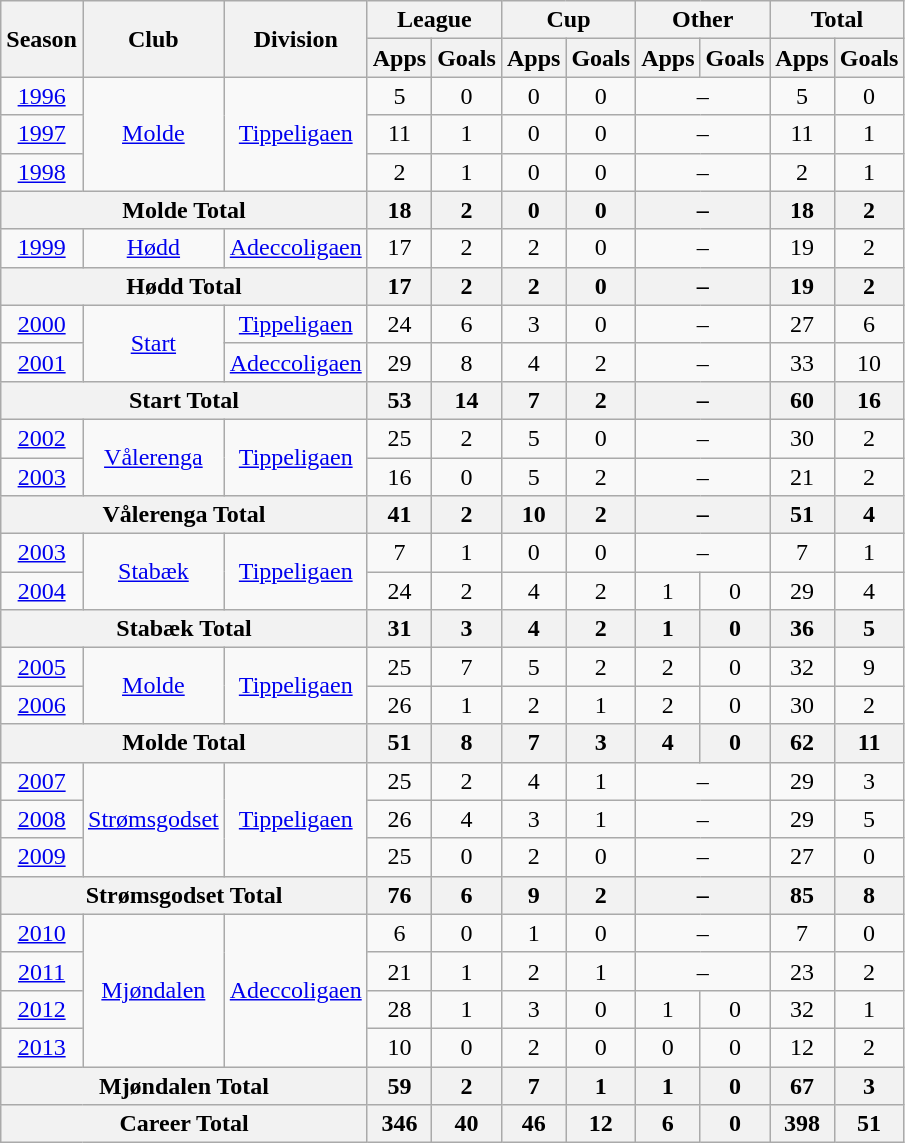<table class="wikitable" style="text-align: center;">
<tr>
<th rowspan="2">Season</th>
<th rowspan="2">Club</th>
<th rowspan="2">Division</th>
<th colspan="2">League</th>
<th colspan="2">Cup</th>
<th colspan="2">Other</th>
<th colspan="2">Total</th>
</tr>
<tr>
<th>Apps</th>
<th>Goals</th>
<th>Apps</th>
<th>Goals</th>
<th>Apps</th>
<th>Goals</th>
<th>Apps</th>
<th>Goals</th>
</tr>
<tr>
<td><a href='#'>1996</a></td>
<td rowspan="3" valign="center"><a href='#'>Molde</a></td>
<td rowspan="3" valign="center"><a href='#'>Tippeligaen</a></td>
<td>5</td>
<td>0</td>
<td>0</td>
<td>0</td>
<td colspan="2">–</td>
<td>5</td>
<td>0</td>
</tr>
<tr>
<td><a href='#'>1997</a></td>
<td>11</td>
<td>1</td>
<td>0</td>
<td>0</td>
<td colspan="2">–</td>
<td>11</td>
<td>1</td>
</tr>
<tr>
<td><a href='#'>1998</a></td>
<td>2</td>
<td>1</td>
<td>0</td>
<td>0</td>
<td colspan="2">–</td>
<td>2</td>
<td>1</td>
</tr>
<tr>
<th colspan="3">Molde Total</th>
<th>18</th>
<th>2</th>
<th>0</th>
<th>0</th>
<th colspan="2">–</th>
<th>18</th>
<th>2</th>
</tr>
<tr>
<td><a href='#'>1999</a></td>
<td><a href='#'>Hødd</a></td>
<td><a href='#'>Adeccoligaen</a></td>
<td>17</td>
<td>2</td>
<td>2</td>
<td>0</td>
<td colspan="2">–</td>
<td>19</td>
<td>2</td>
</tr>
<tr>
<th colspan="3">Hødd Total</th>
<th>17</th>
<th>2</th>
<th>2</th>
<th>0</th>
<th colspan="2">–</th>
<th>19</th>
<th>2</th>
</tr>
<tr>
<td><a href='#'>2000</a></td>
<td rowspan="2" valign="center"><a href='#'>Start</a></td>
<td><a href='#'>Tippeligaen</a></td>
<td>24</td>
<td>6</td>
<td>3</td>
<td>0</td>
<td colspan="2">–</td>
<td>27</td>
<td>6</td>
</tr>
<tr>
<td><a href='#'>2001</a></td>
<td><a href='#'>Adeccoligaen</a></td>
<td>29</td>
<td>8</td>
<td>4</td>
<td>2</td>
<td colspan="2">–</td>
<td>33</td>
<td>10</td>
</tr>
<tr>
<th colspan="3">Start Total</th>
<th>53</th>
<th>14</th>
<th>7</th>
<th>2</th>
<th colspan="2">–</th>
<th>60</th>
<th>16</th>
</tr>
<tr>
<td><a href='#'>2002</a></td>
<td rowspan="2" valign="center"><a href='#'>Vålerenga</a></td>
<td rowspan="2" valign="center"><a href='#'>Tippeligaen</a></td>
<td>25</td>
<td>2</td>
<td>5</td>
<td>0</td>
<td colspan="2">–</td>
<td>30</td>
<td>2</td>
</tr>
<tr>
<td><a href='#'>2003</a></td>
<td>16</td>
<td>0</td>
<td>5</td>
<td>2</td>
<td colspan="2">–</td>
<td>21</td>
<td>2</td>
</tr>
<tr>
<th colspan="3">Vålerenga Total</th>
<th>41</th>
<th>2</th>
<th>10</th>
<th>2</th>
<th colspan="2">–</th>
<th>51</th>
<th>4</th>
</tr>
<tr>
<td><a href='#'>2003</a></td>
<td rowspan="2" valign="center"><a href='#'>Stabæk</a></td>
<td rowspan="2" valign="center"><a href='#'>Tippeligaen</a></td>
<td>7</td>
<td>1</td>
<td>0</td>
<td>0</td>
<td colspan="2">–</td>
<td>7</td>
<td>1</td>
</tr>
<tr>
<td><a href='#'>2004</a></td>
<td>24</td>
<td>2</td>
<td>4</td>
<td>2</td>
<td>1</td>
<td>0</td>
<td>29</td>
<td>4</td>
</tr>
<tr>
<th colspan="3">Stabæk Total</th>
<th>31</th>
<th>3</th>
<th>4</th>
<th>2</th>
<th>1</th>
<th>0</th>
<th>36</th>
<th>5</th>
</tr>
<tr>
<td><a href='#'>2005</a></td>
<td rowspan="2" valign="center"><a href='#'>Molde</a></td>
<td rowspan="2" valign="center"><a href='#'>Tippeligaen</a></td>
<td>25</td>
<td>7</td>
<td>5</td>
<td>2</td>
<td>2</td>
<td>0</td>
<td>32</td>
<td>9</td>
</tr>
<tr>
<td><a href='#'>2006</a></td>
<td>26</td>
<td>1</td>
<td>2</td>
<td>1</td>
<td>2</td>
<td>0</td>
<td>30</td>
<td>2</td>
</tr>
<tr>
<th colspan="3">Molde Total</th>
<th>51</th>
<th>8</th>
<th>7</th>
<th>3</th>
<th>4</th>
<th>0</th>
<th>62</th>
<th>11</th>
</tr>
<tr>
<td><a href='#'>2007</a></td>
<td rowspan="3" valign="center"><a href='#'>Strømsgodset</a></td>
<td rowspan="3" valign="center"><a href='#'>Tippeligaen</a></td>
<td>25</td>
<td>2</td>
<td>4</td>
<td>1</td>
<td colspan="2">–</td>
<td>29</td>
<td>3</td>
</tr>
<tr>
<td><a href='#'>2008</a></td>
<td>26</td>
<td>4</td>
<td>3</td>
<td>1</td>
<td colspan="2">–</td>
<td>29</td>
<td>5</td>
</tr>
<tr>
<td><a href='#'>2009</a></td>
<td>25</td>
<td>0</td>
<td>2</td>
<td>0</td>
<td colspan="2">–</td>
<td>27</td>
<td>0</td>
</tr>
<tr>
<th colspan="3">Strømsgodset Total</th>
<th>76</th>
<th>6</th>
<th>9</th>
<th>2</th>
<th colspan="2">–</th>
<th>85</th>
<th>8</th>
</tr>
<tr>
<td><a href='#'>2010</a></td>
<td rowspan="4" valign="center"><a href='#'>Mjøndalen</a></td>
<td rowspan="4" valign="center"><a href='#'>Adeccoligaen</a></td>
<td>6</td>
<td>0</td>
<td>1</td>
<td>0</td>
<td colspan="2">–</td>
<td>7</td>
<td>0</td>
</tr>
<tr>
<td><a href='#'>2011</a></td>
<td>21</td>
<td>1</td>
<td>2</td>
<td>1</td>
<td colspan="2">–</td>
<td>23</td>
<td>2</td>
</tr>
<tr>
<td><a href='#'>2012</a></td>
<td>28</td>
<td>1</td>
<td>3</td>
<td>0</td>
<td>1</td>
<td>0</td>
<td>32</td>
<td>1</td>
</tr>
<tr>
<td><a href='#'>2013</a></td>
<td>10</td>
<td>0</td>
<td>2</td>
<td>0</td>
<td>0</td>
<td>0</td>
<td>12</td>
<td>2</td>
</tr>
<tr>
<th colspan="3">Mjøndalen Total</th>
<th>59</th>
<th>2</th>
<th>7</th>
<th>1</th>
<th>1</th>
<th>0</th>
<th>67</th>
<th>3</th>
</tr>
<tr>
<th colspan="3">Career Total</th>
<th>346</th>
<th>40</th>
<th>46</th>
<th>12</th>
<th>6</th>
<th>0</th>
<th>398</th>
<th>51</th>
</tr>
</table>
